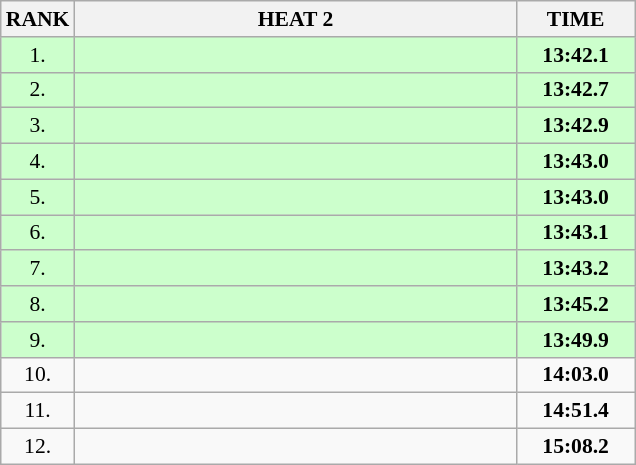<table class="wikitable" style="border-collapse: collapse; font-size: 90%;">
<tr>
<th>RANK</th>
<th style="width: 20em">HEAT 2</th>
<th style="width: 5em">TIME</th>
</tr>
<tr style="background:#ccffcc;">
<td align="center">1.</td>
<td></td>
<td align="center"><strong>13:42.1 </strong></td>
</tr>
<tr style="background:#ccffcc;">
<td align="center">2.</td>
<td></td>
<td align="center"><strong>13:42.7 </strong></td>
</tr>
<tr style="background:#ccffcc;">
<td align="center">3.</td>
<td></td>
<td align="center"><strong>13:42.9 </strong></td>
</tr>
<tr style="background:#ccffcc;">
<td align="center">4.</td>
<td></td>
<td align="center"><strong>13:43.0 </strong></td>
</tr>
<tr style="background:#ccffcc;">
<td align="center">5.</td>
<td></td>
<td align="center"><strong>13:43.0 </strong></td>
</tr>
<tr style="background:#ccffcc;">
<td align="center">6.</td>
<td></td>
<td align="center"><strong>13:43.1 </strong></td>
</tr>
<tr style="background:#ccffcc;">
<td align="center">7.</td>
<td></td>
<td align="center"><strong>13:43.2 </strong></td>
</tr>
<tr style="background:#ccffcc;">
<td align="center">8.</td>
<td></td>
<td align="center"><strong>13:45.2 </strong></td>
</tr>
<tr style="background:#ccffcc;">
<td align="center">9.</td>
<td></td>
<td align="center"><strong>13:49.9 </strong></td>
</tr>
<tr>
<td align="center">10.</td>
<td></td>
<td align="center"><strong>14:03.0   </strong></td>
</tr>
<tr>
<td align="center">11.</td>
<td></td>
<td align="center"><strong>14:51.4   </strong></td>
</tr>
<tr>
<td align="center">12.</td>
<td></td>
<td align="center"><strong>15:08.2   </strong></td>
</tr>
</table>
